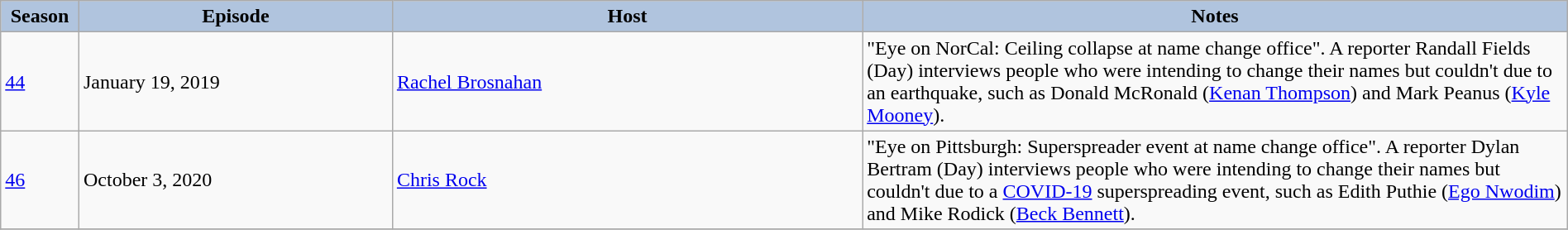<table class="wikitable" style="width:100%;">
<tr>
<th style="background:#B0C4DE;" width="5%">Season</th>
<th style="background:#B0C4DE;" width="20%">Episode</th>
<th style="background:#B0C4DE;" width="30%">Host</th>
<th style="background:#B0C4DE;" width="45%">Notes</th>
</tr>
<tr>
<td><a href='#'>44</a></td>
<td>January 19, 2019</td>
<td><a href='#'>Rachel Brosnahan</a></td>
<td>"Eye on NorCal: Ceiling collapse at name change office". A reporter Randall Fields (Day) interviews people who were intending to change their names but couldn't due to an earthquake, such as Donald McRonald (<a href='#'>Kenan Thompson</a>) and Mark Peanus (<a href='#'>Kyle Mooney</a>).</td>
</tr>
<tr>
<td><a href='#'>46</a></td>
<td>October 3, 2020</td>
<td><a href='#'>Chris Rock</a></td>
<td>"Eye on Pittsburgh: Superspreader event at name change office". A reporter Dylan Bertram (Day) interviews people who were intending to change their names but couldn't due to a <a href='#'>COVID-19</a> superspreading event, such as Edith Puthie (<a href='#'>Ego Nwodim</a>) and Mike Rodick (<a href='#'>Beck Bennett</a>).</td>
</tr>
<tr>
</tr>
</table>
